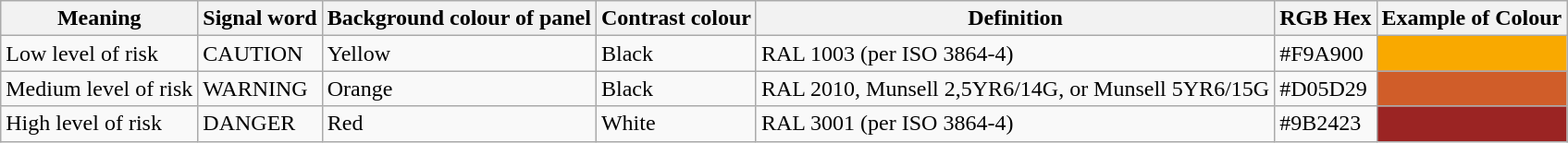<table class="wikitable sortable">
<tr>
<th>Meaning</th>
<th>Signal word</th>
<th>Background colour of panel</th>
<th>Contrast colour</th>
<th>Definition</th>
<th>RGB Hex</th>
<th>Example of Colour</th>
</tr>
<tr>
<td>Low level of risk</td>
<td>CAUTION</td>
<td>Yellow</td>
<td>Black</td>
<td>RAL 1003 (per ISO 3864-4)</td>
<td>#F9A900</td>
<td style="background:#F9A900"></td>
</tr>
<tr>
<td>Medium level of risk</td>
<td>WARNING</td>
<td>Orange</td>
<td>Black</td>
<td>RAL 2010, Munsell 2,5YR6/14G, or Munsell 5YR6/15G</td>
<td>#D05D29</td>
<td style="background:#d05d29"></td>
</tr>
<tr>
<td>High level of risk</td>
<td>DANGER</td>
<td>Red</td>
<td>White</td>
<td>RAL 3001 (per ISO 3864-4)</td>
<td>#9B2423</td>
<td style="background:#9b2423"></td>
</tr>
</table>
